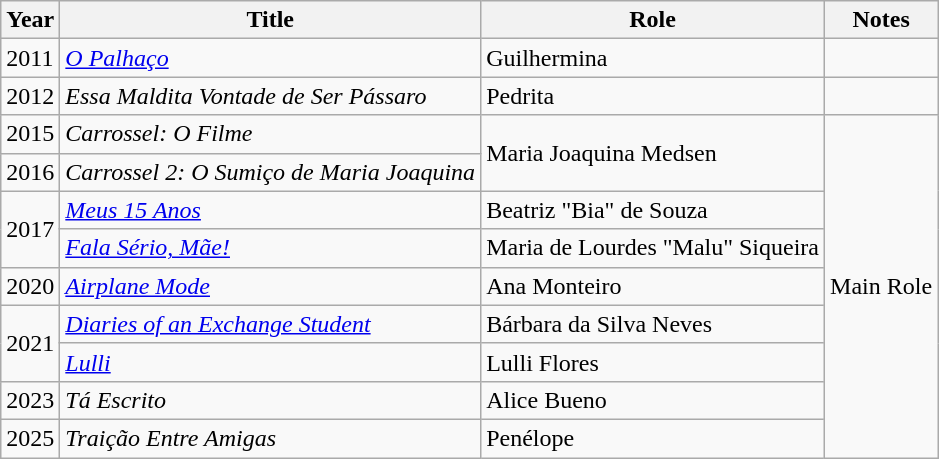<table class="wikitable">
<tr>
<th>Year</th>
<th>Title</th>
<th>Role</th>
<th class="unsortable">Notes</th>
</tr>
<tr>
<td>2011</td>
<td><em><a href='#'>O Palhaço</a></em></td>
<td>Guilhermina</td>
<td></td>
</tr>
<tr>
<td>2012</td>
<td><em>Essa Maldita Vontade de Ser Pássaro</em></td>
<td>Pedrita</td>
<td></td>
</tr>
<tr>
<td>2015</td>
<td><em>Carrossel: O Filme</em></td>
<td rowspan="2">Maria Joaquina Medsen</td>
<td rowspan="9">Main Role</td>
</tr>
<tr>
<td>2016</td>
<td><em>Carrossel 2: O Sumiço de Maria Joaquina</em></td>
</tr>
<tr>
<td rowspan="2">2017</td>
<td><em><a href='#'>Meus 15 Anos</a></em></td>
<td>Beatriz "Bia" de Souza</td>
</tr>
<tr>
<td><em><a href='#'>Fala Sério, Mãe!</a></em></td>
<td>Maria de Lourdes "Malu" Siqueira</td>
</tr>
<tr>
<td>2020</td>
<td><em><a href='#'>Airplane Mode</a></em></td>
<td>Ana Monteiro</td>
</tr>
<tr>
<td rowspan="2">2021</td>
<td><em><a href='#'>Diaries of an Exchange Student</a></em></td>
<td>Bárbara da Silva Neves</td>
</tr>
<tr>
<td><em><a href='#'>Lulli</a></em></td>
<td>Lulli Flores</td>
</tr>
<tr>
<td>2023</td>
<td><em>Tá Escrito</em></td>
<td>Alice Bueno</td>
</tr>
<tr>
<td>2025</td>
<td><em>Traição Entre Amigas</em></td>
<td>Penélope</td>
</tr>
</table>
